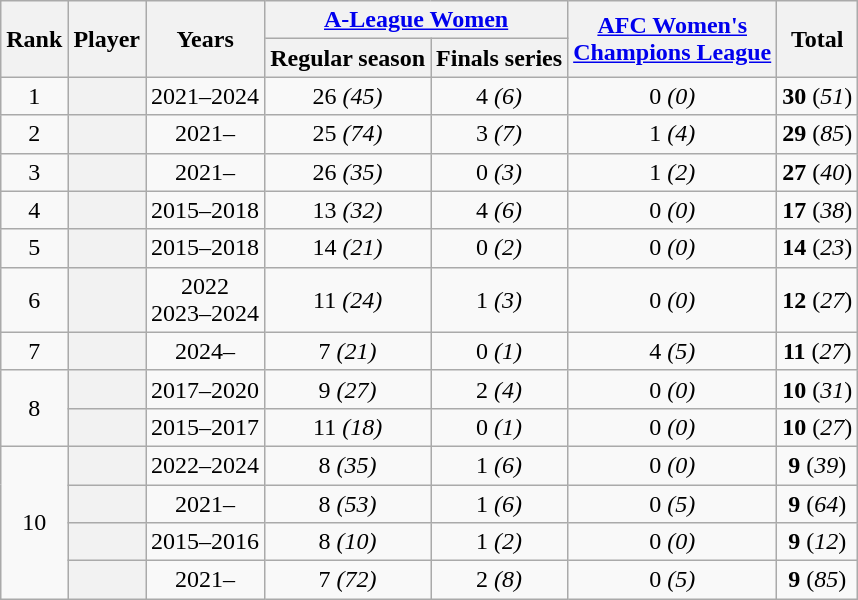<table class="sortable wikitable plainrowheaders"  style="text-align: center;">
<tr>
<th rowspan="2" scope="col">Rank</th>
<th rowspan="2" scope="col">Player</th>
<th rowspan="2" scope="col">Years</th>
<th colspan="2" scope="col"><a href='#'>A-League Women</a></th>
<th rowspan="2" scope="col"><a href='#'>AFC Women's<br>Champions League</a></th>
<th rowspan="2" scope="col">Total</th>
</tr>
<tr>
<th scope="col">Regular season</th>
<th scope="col">Finals series</th>
</tr>
<tr>
<td>1</td>
<th scope="row"> </th>
<td>2021–2024</td>
<td>26 <em>(45)</em></td>
<td>4 <em>(6)</em></td>
<td>0 <em>(0)</em></td>
<td><strong>30</strong> (<em>51</em>)</td>
</tr>
<tr>
<td>2</td>
<th scope="row"> <strong></strong></th>
<td>2021–</td>
<td>25 <em>(74)</em></td>
<td>3 <em>(7)</em></td>
<td>1 <em>(4)</em></td>
<td><strong>29</strong> (<em>85</em>)</td>
</tr>
<tr>
<td>3</td>
<th scope="row"> <strong></strong></th>
<td>2021–</td>
<td>26 <em>(35)</em></td>
<td>0 <em>(3)</em></td>
<td>1 <em>(2)</em></td>
<td><strong>27</strong> (<em>40</em>)</td>
</tr>
<tr>
<td>4</td>
<th scope="row"> </th>
<td>2015–2018</td>
<td>13 <em>(32)</em></td>
<td>4 <em>(6)</em></td>
<td>0 <em>(0)</em></td>
<td><strong>17</strong> (<em>38</em>)</td>
</tr>
<tr>
<td>5</td>
<th scope="row"> </th>
<td>2015–2018</td>
<td>14 <em>(21)</em></td>
<td>0 <em>(2)</em></td>
<td>0 <em>(0)</em></td>
<td><strong>14</strong> (<em>23</em>)</td>
</tr>
<tr>
<td>6</td>
<th scope="row"> </th>
<td>2022<br>2023–2024</td>
<td>11 <em>(24)</em></td>
<td>1 <em>(3)</em></td>
<td>0 <em>(0)</em></td>
<td><strong>12</strong> (<em>27</em>)</td>
</tr>
<tr>
<td>7</td>
<th scope="row"> <strong></strong></th>
<td>2024–</td>
<td>7 <em>(21)</em></td>
<td>0 <em>(1)</em></td>
<td>4 <em>(5)</em></td>
<td><strong>11</strong> (<em>27</em>)</td>
</tr>
<tr>
<td rowspan="2">8</td>
<th scope="row"> </th>
<td>2017–2020</td>
<td>9 <em>(27)</em></td>
<td>2 <em>(4)</em></td>
<td>0 <em>(0)</em></td>
<td><strong>10</strong> (<em>31</em>)</td>
</tr>
<tr>
<th scope="row"> </th>
<td>2015–2017</td>
<td>11 <em>(18)</em></td>
<td>0 <em>(1)</em></td>
<td>0 <em>(0)</em></td>
<td><strong>10</strong> (<em>27</em>)</td>
</tr>
<tr>
<td rowspan="4">10</td>
<th scope="row"> </th>
<td>2022–2024</td>
<td>8 <em>(35)</em></td>
<td>1 <em>(6)</em></td>
<td>0 <em>(0)</em></td>
<td><strong>9</strong> (<em>39</em>)</td>
</tr>
<tr>
<th scope="row"> <strong></strong></th>
<td>2021–</td>
<td>8 <em>(53)</em></td>
<td>1 <em>(6)</em></td>
<td>0 <em>(5)</em></td>
<td><strong>9</strong> (<em>64</em>)</td>
</tr>
<tr>
<th scope="row"> </th>
<td>2015–2016</td>
<td>8 <em>(10)</em></td>
<td>1 <em>(2)</em></td>
<td>0 <em>(0)</em></td>
<td><strong>9</strong> (<em>12</em>)</td>
</tr>
<tr>
<th scope="row"> <strong></strong></th>
<td>2021–</td>
<td>7 <em>(72)</em></td>
<td>2 <em>(8)</em></td>
<td>0 <em>(5)</em></td>
<td><strong>9</strong> (<em>85</em>)</td>
</tr>
</table>
